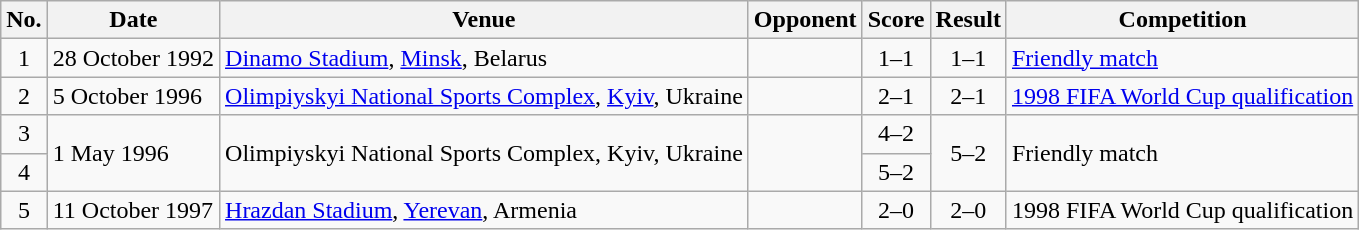<table class="wikitable sortable">
<tr>
<th scope="col">No.</th>
<th scope="col">Date</th>
<th scope="col">Venue</th>
<th scope="col">Opponent</th>
<th scope="col">Score</th>
<th scope="col">Result</th>
<th scope="col">Competition</th>
</tr>
<tr>
<td align="center">1</td>
<td>28 October 1992</td>
<td><a href='#'>Dinamo Stadium</a>, <a href='#'>Minsk</a>, Belarus</td>
<td></td>
<td align="center">1–1</td>
<td align="center">1–1</td>
<td><a href='#'>Friendly match</a></td>
</tr>
<tr>
<td align="center">2</td>
<td>5 October 1996</td>
<td><a href='#'>Olimpiyskyi National Sports Complex</a>, <a href='#'>Kyiv</a>, Ukraine</td>
<td></td>
<td align="center">2–1</td>
<td align="center">2–1</td>
<td><a href='#'>1998 FIFA World Cup qualification</a></td>
</tr>
<tr>
<td align="center">3</td>
<td rowspan="2">1 May 1996</td>
<td rowspan="2">Olimpiyskyi National Sports Complex, Kyiv, Ukraine</td>
<td rowspan="2"></td>
<td align="center">4–2</td>
<td rowspan="2" align="center">5–2</td>
<td rowspan="2">Friendly match</td>
</tr>
<tr>
<td align="center">4</td>
<td align="center">5–2</td>
</tr>
<tr>
<td align="center">5</td>
<td>11 October 1997</td>
<td><a href='#'>Hrazdan Stadium</a>, <a href='#'>Yerevan</a>, Armenia</td>
<td></td>
<td align="center">2–0</td>
<td align="center">2–0</td>
<td>1998 FIFA World Cup qualification</td>
</tr>
</table>
